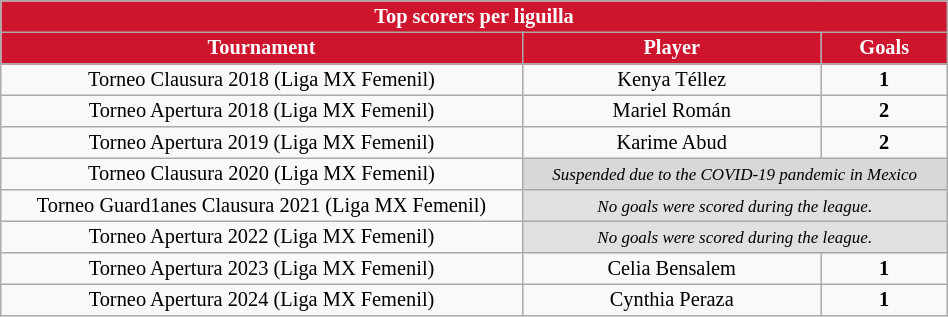<table align=center border=1 width=50% cellpadding="2" cellspacing="0" style="background: #f9f9f9; border: 1px #aaa solid; border-collapse: collapse; font-size: 85%; text-align: center;">
<tr>
<th colspan="3" style="color:White; background:#cf142d">Top scorers per liguilla</th>
</tr>
<tr style="color:White; background:#cf142d">
<th>Tournament</th>
<th>Player</th>
<th>Goals</th>
</tr>
<tr>
<td>Torneo Clausura 2018 (Liga MX Femenil)</td>
<td> Kenya Téllez</td>
<td><strong>1</strong></td>
</tr>
<tr>
<td>Torneo Apertura 2018 (Liga MX Femenil)</td>
<td> Mariel Román</td>
<td><strong>2</strong></td>
</tr>
<tr>
<td>Torneo Apertura 2019 (Liga MX Femenil)</td>
<td> Karime Abud</td>
<td><strong>2</strong></td>
</tr>
<tr>
<td>Torneo Clausura 2020 (Liga MX Femenil)</td>
<td colspan="2" style="background:#D8D8D8	"><em><small>Suspended due to the COVID-19 pandemic in Mexico</small></em></td>
</tr>
<tr>
<td>Torneo Guard1anes Clausura 2021 (Liga MX Femenil)</td>
<td colspan="2" style="background:#E0E0E0	"><small><em>No goals were scored during the league.</em></small></td>
</tr>
<tr>
<td>Torneo Apertura 2022 (Liga MX Femenil)</td>
<td colspan="2" style="background:#E0E0E0	"><small><em>No goals were scored during the league.</em></small></td>
</tr>
<tr>
<td>Torneo Apertura 2023 (Liga MX Femenil)</td>
<td> Celia Bensalem</td>
<td><strong>1</strong></td>
</tr>
<tr>
<td>Torneo Apertura 2024 (Liga MX Femenil)</td>
<td> Cynthia Peraza</td>
<td><strong>1</strong></td>
</tr>
</table>
